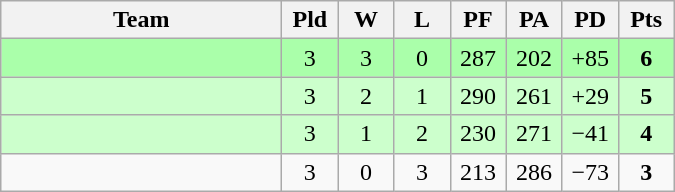<table class=wikitable style="text-align:center">
<tr>
<th width=180>Team</th>
<th width=30>Pld</th>
<th width=30>W</th>
<th width=30>L</th>
<th width=30>PF</th>
<th width=30>PA</th>
<th width=30>PD</th>
<th width=30>Pts</th>
</tr>
<tr bgcolor="#aaffaa">
<td align=left></td>
<td>3</td>
<td>3</td>
<td>0</td>
<td>287</td>
<td>202</td>
<td>+85</td>
<td><strong>6</strong></td>
</tr>
<tr bgcolor="#ccffcc">
<td align=left></td>
<td>3</td>
<td>2</td>
<td>1</td>
<td>290</td>
<td>261</td>
<td>+29</td>
<td><strong>5</strong></td>
</tr>
<tr bgcolor="#ccffcc">
<td align=left></td>
<td>3</td>
<td>1</td>
<td>2</td>
<td>230</td>
<td>271</td>
<td>−41</td>
<td><strong>4</strong></td>
</tr>
<tr>
<td align=left></td>
<td>3</td>
<td>0</td>
<td>3</td>
<td>213</td>
<td>286</td>
<td>−73</td>
<td><strong>3</strong></td>
</tr>
</table>
